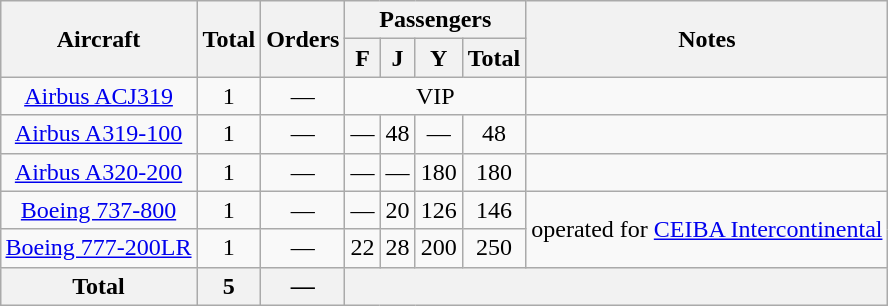<table class="wikitable" style="margin:0.5em auto; text-align:center">
<tr>
<th rowspan=2>Aircraft</th>
<th rowspan=2>Total</th>
<th rowspan=2>Orders</th>
<th colspan=4>Passengers</th>
<th rowspan=2>Notes</th>
</tr>
<tr>
<th><abbr>F</abbr></th>
<th><abbr>J</abbr></th>
<th><abbr>Y</abbr></th>
<th>Total</th>
</tr>
<tr>
<td><a href='#'>Airbus ACJ319</a></td>
<td>1</td>
<td>—</td>
<td colspan=4><abbr>VIP</abbr></td>
<td></td>
</tr>
<tr>
<td><a href='#'>Airbus A319-100</a></td>
<td>1</td>
<td>—</td>
<td>—</td>
<td>48</td>
<td>—</td>
<td>48</td>
<td></td>
</tr>
<tr>
<td><a href='#'>Airbus A320-200</a></td>
<td>1</td>
<td>—</td>
<td>—</td>
<td>—</td>
<td>180</td>
<td>180</td>
<td></td>
</tr>
<tr>
<td><a href='#'>Boeing 737-800</a></td>
<td>1</td>
<td>—</td>
<td>—</td>
<td>20</td>
<td>126</td>
<td>146</td>
<td rowspan=2>operated for <a href='#'>CEIBA Intercontinental</a></td>
</tr>
<tr>
<td><a href='#'>Boeing 777-200LR</a></td>
<td>1</td>
<td>—</td>
<td>22</td>
<td>28</td>
<td>200</td>
<td>250</td>
</tr>
<tr>
<th>Total</th>
<th>5</th>
<th>—</th>
<th colspan=5></th>
</tr>
</table>
